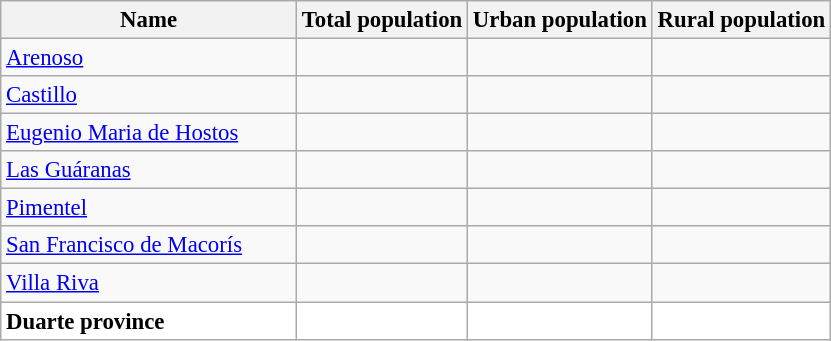<table class="wikitable sortable" style="text-align:right; font-size:95%;">
<tr>
<th width="190px">Name</th>
<th>Total population</th>
<th>Urban population</th>
<th>Rural population</th>
</tr>
<tr>
<td align="left"><a href='#'>Arenoso</a></td>
<td></td>
<td></td>
<td></td>
</tr>
<tr>
<td align="left"><a href='#'>Castillo</a></td>
<td></td>
<td></td>
<td></td>
</tr>
<tr>
<td align="left"><a href='#'>Eugenio Maria de Hostos</a></td>
<td></td>
<td></td>
<td></td>
</tr>
<tr>
<td align="left"><a href='#'>Las Guáranas</a></td>
<td></td>
<td></td>
<td></td>
</tr>
<tr>
<td align="left"><a href='#'>Pimentel</a></td>
<td></td>
<td></td>
<td></td>
</tr>
<tr>
<td align="left"><a href='#'>San Francisco de Macorís</a></td>
<td></td>
<td></td>
<td></td>
</tr>
<tr>
<td align="left"><a href='#'>Villa Riva</a></td>
<td></td>
<td></td>
<td></td>
</tr>
<tr style="background:white">
<td align="left"><strong>Duarte province</strong></td>
<td></td>
<td></td>
<td></td>
</tr>
</table>
